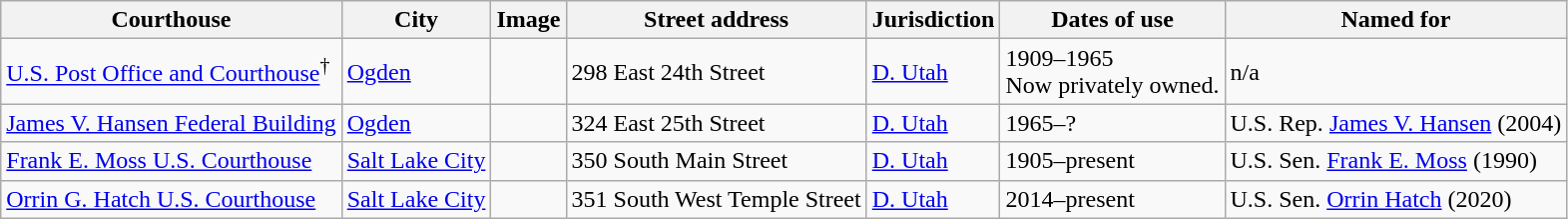<table class="wikitable sortable sticky-header sort-under">
<tr>
<th>Courthouse</th>
<th>City</th>
<th>Image</th>
<th>Street address</th>
<th>Jurisdiction</th>
<th>Dates of use</th>
<th>Named for</th>
</tr>
<tr>
<td><a href='#'>U.S. Post Office and Courthouse</a><sup>†</sup></td>
<td><a href='#'>Ogden</a></td>
<td></td>
<td>298 East 24th Street</td>
<td><a href='#'>D. Utah</a></td>
<td>1909–1965<br>Now privately owned.</td>
<td>n/a</td>
</tr>
<tr>
<td><a href='#'>James V. Hansen Federal Building</a></td>
<td><a href='#'>Ogden</a></td>
<td></td>
<td>324 East 25th Street</td>
<td><a href='#'>D. Utah</a></td>
<td>1965–?</td>
<td>U.S. Rep. <a href='#'>James V. Hansen</a> (2004)</td>
</tr>
<tr>
<td><a href='#'>Frank E. Moss U.S. Courthouse</a></td>
<td><a href='#'>Salt Lake City</a></td>
<td></td>
<td>350 South Main Street</td>
<td><a href='#'>D. Utah</a></td>
<td>1905–present</td>
<td>U.S. Sen. <a href='#'>Frank E. Moss</a> (1990)</td>
</tr>
<tr>
<td><a href='#'>Orrin G. Hatch U.S. Courthouse</a></td>
<td><a href='#'>Salt Lake City</a></td>
<td></td>
<td>351 South West Temple Street</td>
<td><a href='#'>D. Utah</a></td>
<td>2014–present</td>
<td>U.S. Sen. <a href='#'>Orrin Hatch</a> (2020)</td>
</tr>
</table>
